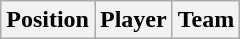<table class="wikitable" style="text-align: center;">
<tr>
<th>Position</th>
<th>Player</th>
<th>Team</th>
</tr>
</table>
